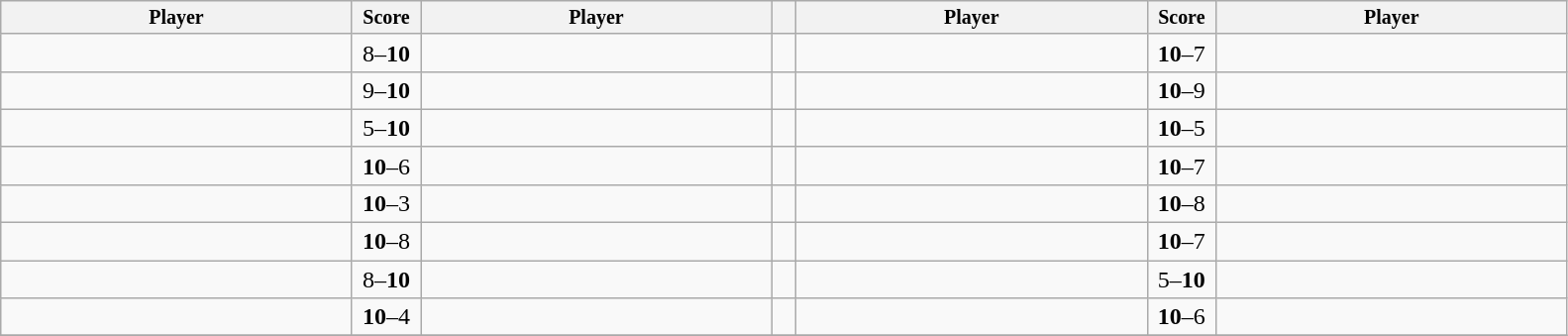<table class="wikitable">
<tr style="font-size:10pt;font-weight:bold">
<th width=230>Player</th>
<th width=40>Score</th>
<th width=230>Player</th>
<th width=10></th>
<th width=230>Player</th>
<th width=40>Score</th>
<th width=230>Player</th>
</tr>
<tr>
<td></td>
<td align=center>8–<strong>10</strong></td>
<td></td>
<td></td>
<td></td>
<td align=center><strong>10</strong>–7</td>
<td></td>
</tr>
<tr>
<td></td>
<td align=center>9–<strong>10</strong></td>
<td></td>
<td></td>
<td></td>
<td align=center><strong>10</strong>–9</td>
<td></td>
</tr>
<tr>
<td></td>
<td align=center>5–<strong>10</strong></td>
<td></td>
<td></td>
<td></td>
<td align=center><strong>10</strong>–5</td>
<td></td>
</tr>
<tr>
<td></td>
<td align=center><strong>10</strong>–6</td>
<td></td>
<td></td>
<td></td>
<td align=center><strong>10</strong>–7</td>
<td></td>
</tr>
<tr>
<td></td>
<td align=center><strong>10</strong>–3</td>
<td></td>
<td></td>
<td></td>
<td align=center><strong>10</strong>–8</td>
<td></td>
</tr>
<tr>
<td></td>
<td align=center><strong>10</strong>–8</td>
<td></td>
<td></td>
<td></td>
<td align=center><strong>10</strong>–7</td>
<td></td>
</tr>
<tr>
<td></td>
<td align=center>8–<strong>10</strong></td>
<td></td>
<td></td>
<td></td>
<td align=center>5–<strong>10</strong></td>
<td></td>
</tr>
<tr>
<td></td>
<td align=center><strong>10</strong>–4</td>
<td></td>
<td></td>
<td></td>
<td align=center><strong>10</strong>–6</td>
<td></td>
</tr>
<tr>
</tr>
</table>
